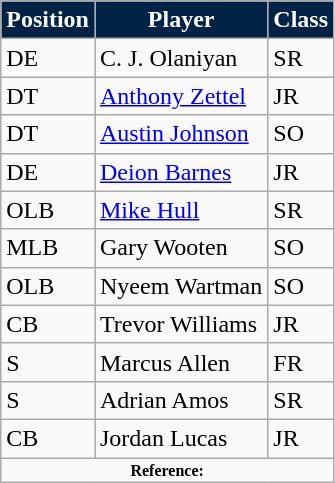<table class="wikitable">
<tr>
<th style="background:#024; color:#fff;">Position</th>
<th style="background:#024; color:#fff;">Player</th>
<th style="background:#024; color:#fff;">Class</th>
</tr>
<tr>
<td>DE</td>
<td>C. J. Olaniyan</td>
<td>SR</td>
</tr>
<tr>
<td>DT</td>
<td><a href='#'>Anthony Zettel</a></td>
<td>JR</td>
</tr>
<tr>
<td>DT</td>
<td><a href='#'>Austin Johnson</a></td>
<td>SO</td>
</tr>
<tr>
<td>DE</td>
<td><a href='#'>Deion Barnes</a></td>
<td>JR</td>
</tr>
<tr>
<td>OLB</td>
<td><a href='#'>Mike Hull</a></td>
<td>SR</td>
</tr>
<tr>
<td>MLB</td>
<td>Gary Wooten</td>
<td>SO</td>
</tr>
<tr>
<td>OLB</td>
<td>Nyeem Wartman</td>
<td>SO</td>
</tr>
<tr>
<td>CB</td>
<td>Trevor Williams</td>
<td>JR</td>
</tr>
<tr>
<td>S</td>
<td>Marcus Allen</td>
<td>FR</td>
</tr>
<tr>
<td>S</td>
<td>Adrian Amos</td>
<td>SR</td>
</tr>
<tr>
<td>CB</td>
<td>Jordan Lucas</td>
<td>JR</td>
</tr>
<tr>
<td colspan="3" style="font-size:8pt; text-align:center;"><strong>Reference:</strong></td>
</tr>
</table>
